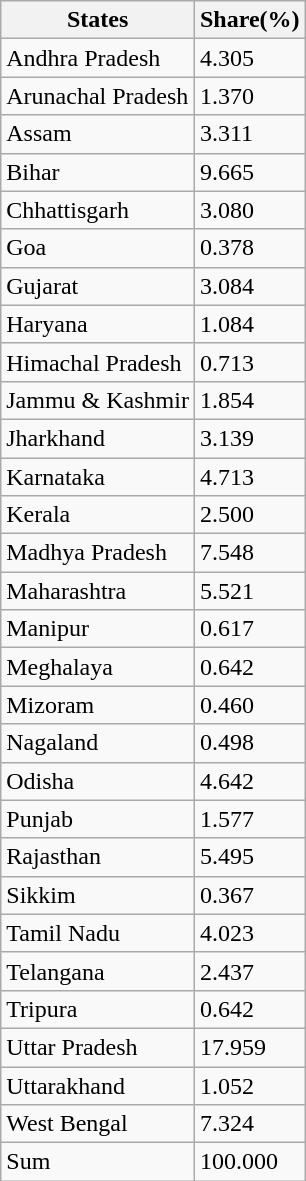<table class="wikitable">
<tr>
<th>States</th>
<th>Share(%)</th>
</tr>
<tr>
<td>Andhra Pradesh</td>
<td>4.305</td>
</tr>
<tr>
<td>Arunachal Pradesh</td>
<td>1.370</td>
</tr>
<tr>
<td>Assam</td>
<td>3.311</td>
</tr>
<tr>
<td>Bihar</td>
<td>9.665</td>
</tr>
<tr>
<td>Chhattisgarh</td>
<td>3.080</td>
</tr>
<tr>
<td>Goa</td>
<td>0.378</td>
</tr>
<tr>
<td>Gujarat</td>
<td>3.084</td>
</tr>
<tr>
<td>Haryana</td>
<td>1.084</td>
</tr>
<tr>
<td>Himachal Pradesh</td>
<td>0.713</td>
</tr>
<tr>
<td>Jammu & Kashmir</td>
<td>1.854</td>
</tr>
<tr>
<td>Jharkhand</td>
<td>3.139</td>
</tr>
<tr>
<td>Karnataka</td>
<td>4.713</td>
</tr>
<tr>
<td>Kerala</td>
<td>2.500</td>
</tr>
<tr>
<td>Madhya Pradesh</td>
<td>7.548</td>
</tr>
<tr>
<td>Maharashtra</td>
<td>5.521</td>
</tr>
<tr>
<td>Manipur</td>
<td>0.617</td>
</tr>
<tr>
<td>Meghalaya</td>
<td>0.642</td>
</tr>
<tr>
<td>Mizoram</td>
<td>0.460</td>
</tr>
<tr>
<td>Nagaland</td>
<td>0.498</td>
</tr>
<tr>
<td>Odisha</td>
<td>4.642</td>
</tr>
<tr>
<td>Punjab</td>
<td>1.577</td>
</tr>
<tr>
<td>Rajasthan</td>
<td>5.495</td>
</tr>
<tr>
<td>Sikkim</td>
<td>0.367</td>
</tr>
<tr>
<td>Tamil Nadu</td>
<td>4.023</td>
</tr>
<tr>
<td>Telangana</td>
<td>2.437</td>
</tr>
<tr>
<td>Tripura</td>
<td>0.642</td>
</tr>
<tr>
<td>Uttar Pradesh</td>
<td>17.959</td>
</tr>
<tr>
<td>Uttarakhand</td>
<td>1.052</td>
</tr>
<tr>
<td>West Bengal</td>
<td>7.324</td>
</tr>
<tr>
<td>Sum</td>
<td>100.000</td>
</tr>
</table>
